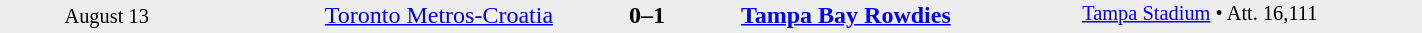<table style="width:75%; background:#eee;" cellspacing="0">
<tr>
<td rowspan="3" style="text-align:center; font-size:85%; width:15%;">August 13</td>
<td style="width:24%; text-align:right;"><a href='#'>Toronto Metros-Croatia</a></td>
<td style="text-align:center; width:13%;"><strong>0–1</strong></td>
<td width=24%><strong><a href='#'>Tampa Bay Rowdies</a></strong></td>
<td rowspan="3" style="font-size:85%; vertical-align:top;"><a href='#'>Tampa Stadium</a> • Att. 16,111</td>
</tr>
<tr style=font-size:85%>
<td align=right valign=top></td>
<td valign=top></td>
<td align=left valign=top></td>
</tr>
</table>
